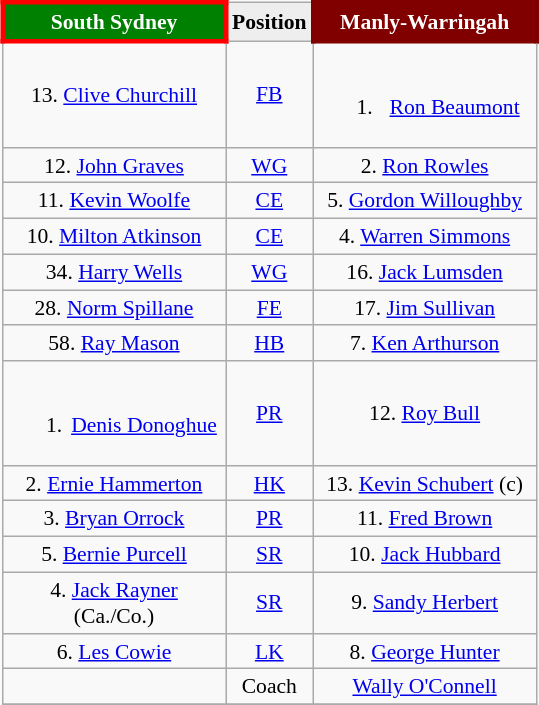<table align="right" class="wikitable" style="font-size:90%; margin-left:1em">
<tr bgcolor="#FF0033">
<th style="width:140px; border:3px solid red; background: green; color: white">South Sydney</th>
<th style="width:40px; text-align:center; background:#eee; color:black;">Position</th>
<th style="width:140px; border:3px solid maroon; background: maroon; color: white">Manly-Warringah</th>
</tr>
<tr align=center>
<td>13. <a href='#'>Clive Churchill</a></td>
<td><a href='#'>FB</a></td>
<td><br><ol><li><a href='#'>Ron Beaumont</a></li></ol></td>
</tr>
<tr align=center>
<td>12. <a href='#'>John Graves</a></td>
<td><a href='#'>WG</a></td>
<td>2. <a href='#'>Ron Rowles</a></td>
</tr>
<tr align=center>
<td>11. <a href='#'>Kevin Woolfe</a></td>
<td><a href='#'>CE</a></td>
<td>5. <a href='#'>Gordon Willoughby</a></td>
</tr>
<tr align=center>
<td>10. <a href='#'>Milton Atkinson</a></td>
<td><a href='#'>CE</a></td>
<td>4. <a href='#'>Warren Simmons</a></td>
</tr>
<tr align=center>
<td>34. <a href='#'>Harry Wells</a></td>
<td><a href='#'>WG</a></td>
<td>16. <a href='#'>Jack Lumsden</a></td>
</tr>
<tr align=center>
<td>28. <a href='#'>Norm Spillane</a></td>
<td><a href='#'>FE</a></td>
<td>17. <a href='#'>Jim Sullivan</a></td>
</tr>
<tr align=center>
<td>58. <a href='#'>Ray Mason</a></td>
<td><a href='#'>HB</a></td>
<td>7. <a href='#'>Ken Arthurson</a></td>
</tr>
<tr align=center>
<td><br><ol><li><a href='#'>Denis Donoghue</a></li></ol></td>
<td><a href='#'>PR</a></td>
<td>12. <a href='#'>Roy Bull</a></td>
</tr>
<tr align=center>
<td>2. <a href='#'>Ernie Hammerton</a></td>
<td><a href='#'>HK</a></td>
<td>13. <a href='#'>Kevin Schubert</a> (c)</td>
</tr>
<tr align=center>
<td>3. <a href='#'>Bryan Orrock</a></td>
<td><a href='#'>PR</a></td>
<td>11. <a href='#'>Fred Brown</a></td>
</tr>
<tr align=center>
<td>5. <a href='#'>Bernie Purcell</a></td>
<td><a href='#'>SR</a></td>
<td>10. <a href='#'>Jack Hubbard</a></td>
</tr>
<tr align=center>
<td>4. <a href='#'>Jack Rayner</a> (Ca./Co.)</td>
<td><a href='#'>SR</a></td>
<td>9. <a href='#'>Sandy Herbert</a></td>
</tr>
<tr align=center>
<td>6. <a href='#'>Les Cowie</a></td>
<td><a href='#'>LK</a></td>
<td>8. <a href='#'>George Hunter</a></td>
</tr>
<tr align=center>
<td></td>
<td>Coach</td>
<td><a href='#'>Wally O'Connell</a></td>
</tr>
<tr>
</tr>
<tr>
</tr>
</table>
